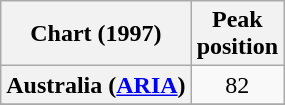<table class="wikitable plainrowheaders sortable" style="text-align:center;">
<tr>
<th scope="col">Chart (1997)</th>
<th scope="col">Peak<br>position</th>
</tr>
<tr>
<th scope="row">Australia (<a href='#'>ARIA</a>)</th>
<td>82</td>
</tr>
<tr>
</tr>
<tr>
</tr>
<tr>
</tr>
<tr>
</tr>
</table>
